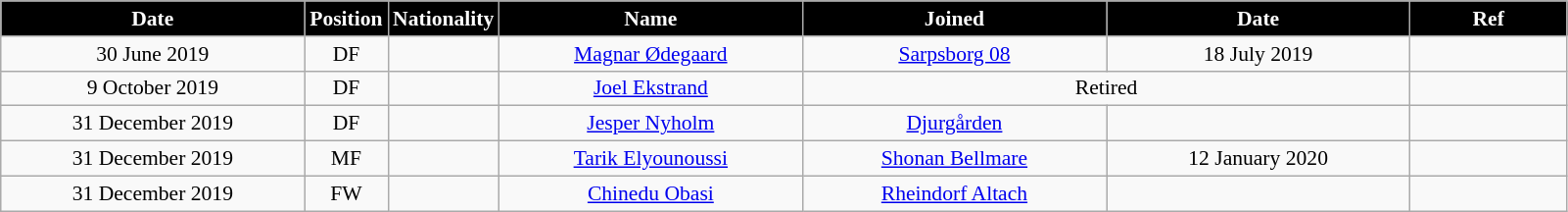<table class="wikitable"  style="text-align:center; font-size:90%; ">
<tr>
<th style="background:#000000; color:white; width:200px;">Date</th>
<th style="background:#000000; color:white; width:50px;">Position</th>
<th style="background:#000000; color:white; width:50px;">Nationality</th>
<th style="background:#000000; color:white; width:200px;">Name</th>
<th style="background:#000000; color:white; width:200px;">Joined</th>
<th style="background:#000000; color:white; width:200px;">Date</th>
<th style="background:#000000; color:white; width:100px;">Ref</th>
</tr>
<tr>
<td>30 June 2019</td>
<td>DF</td>
<td></td>
<td><a href='#'>Magnar Ødegaard</a></td>
<td><a href='#'>Sarpsborg 08</a></td>
<td>18 July 2019</td>
<td></td>
</tr>
<tr>
<td>9 October 2019</td>
<td>DF</td>
<td></td>
<td><a href='#'>Joel Ekstrand</a></td>
<td colspan="2">Retired</td>
<td></td>
</tr>
<tr>
<td>31 December 2019</td>
<td>DF</td>
<td></td>
<td><a href='#'>Jesper Nyholm</a></td>
<td><a href='#'>Djurgården</a></td>
<td></td>
<td></td>
</tr>
<tr>
<td>31 December 2019</td>
<td>MF</td>
<td></td>
<td><a href='#'>Tarik Elyounoussi</a></td>
<td><a href='#'>Shonan Bellmare</a></td>
<td>12 January 2020</td>
<td></td>
</tr>
<tr>
<td>31 December 2019</td>
<td>FW</td>
<td></td>
<td><a href='#'>Chinedu Obasi</a></td>
<td><a href='#'>Rheindorf Altach</a></td>
<td></td>
<td></td>
</tr>
</table>
